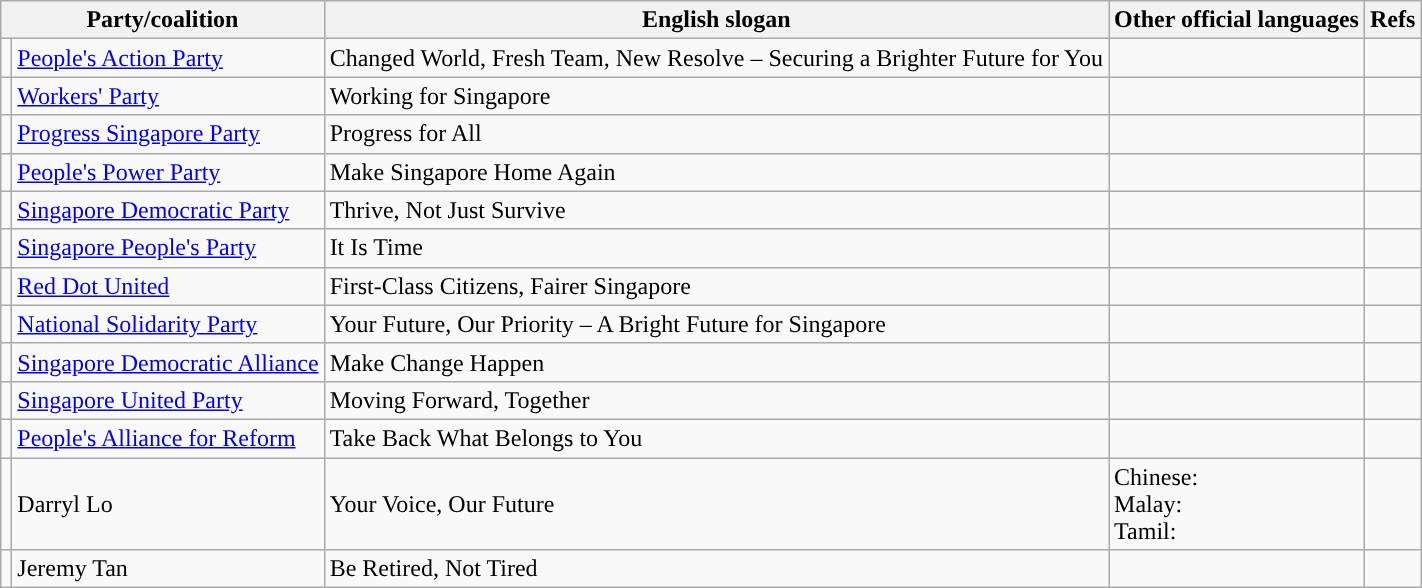<table class="wikitable">
<tr>
<th colspan="2">Party/coalition</th>
<th>English slogan</th>
<th>Other official languages</th>
<th>Refs</th>
</tr>
<tr>
<td style="background: "></td>
<td><a href='#'>People's Action Party</a></td>
<td>Changed World, Fresh Team, New Resolve – Securing a Brighter Future for You</td>
<td></td>
<td></td>
</tr>
<tr>
<td style="background: "></td>
<td><a href='#'>Workers' Party</a></td>
<td>Working for Singapore</td>
<td></td>
<td></td>
</tr>
<tr>
<td style="background: "></td>
<td><a href='#'>Progress Singapore Party</a></td>
<td>Progress for All</td>
<td></td>
<td></td>
</tr>
<tr>
<td style="background: "></td>
<td><a href='#'>People's Power Party</a></td>
<td>Make Singapore Home Again</td>
<td></td>
<td></td>
</tr>
<tr>
<td style="background: "></td>
<td><a href='#'>Singapore Democratic Party</a></td>
<td>Thrive, Not Just Survive</td>
<td></td>
<td></td>
</tr>
<tr>
<td style="background: "></td>
<td><a href='#'>Singapore People's Party</a></td>
<td>It Is Time</td>
<td></td>
<td></td>
</tr>
<tr>
<td style="background: "></td>
<td><a href='#'>Red Dot United</a></td>
<td>First-Class Citizens, Fairer Singapore</td>
<td></td>
<td></td>
</tr>
<tr>
<td style="background: "></td>
<td><a href='#'>National Solidarity Party</a></td>
<td>Your Future, Our Priority – A Bright Future for Singapore</td>
<td></td>
<td></td>
</tr>
<tr>
<td style="background: "></td>
<td><a href='#'>Singapore Democratic Alliance</a></td>
<td>Make Change Happen</td>
<td></td>
<td></td>
</tr>
<tr>
<td style="background: "></td>
<td><a href='#'>Singapore United Party</a></td>
<td>Moving Forward, Together</td>
<td></td>
<td></td>
</tr>
<tr>
<td style="background: "></td>
<td><a href='#'>People's Alliance for Reform</a></td>
<td>Take Back What Belongs to You</td>
<td></td>
<td></td>
</tr>
<tr>
<td style="background: "></td>
<td>Darryl Lo</td>
<td>Your Voice, Our Future</td>
<td>Chinese: <br>Malay: <br>Tamil: </td>
<td></td>
</tr>
<tr>
<td style="background: "></td>
<td>Jeremy Tan</td>
<td>Be Retired, Not Tired</td>
<td></td>
<td></td>
</tr>
</table>
